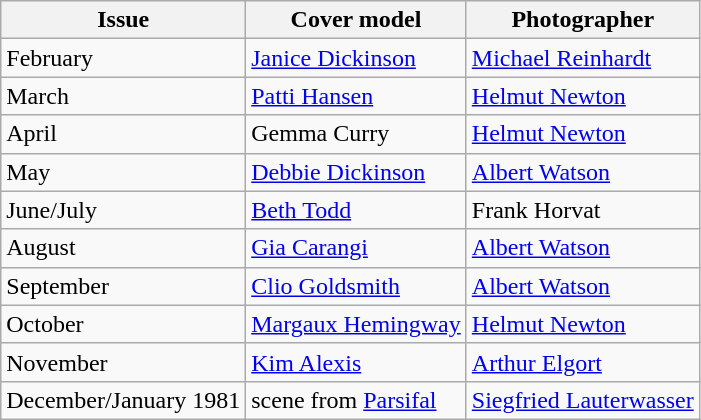<table class="sortable wikitable">
<tr>
<th>Issue</th>
<th>Cover model</th>
<th>Photographer</th>
</tr>
<tr>
<td>February</td>
<td><a href='#'>Janice Dickinson</a></td>
<td><a href='#'>Michael Reinhardt</a></td>
</tr>
<tr>
<td>March</td>
<td><a href='#'>Patti Hansen</a></td>
<td><a href='#'>Helmut Newton</a></td>
</tr>
<tr>
<td>April</td>
<td>Gemma Curry</td>
<td><a href='#'>Helmut Newton</a></td>
</tr>
<tr>
<td>May</td>
<td><a href='#'>Debbie Dickinson</a></td>
<td><a href='#'>Albert Watson</a></td>
</tr>
<tr>
<td>June/July</td>
<td><a href='#'>Beth Todd</a></td>
<td>Frank Horvat</td>
</tr>
<tr>
<td>August</td>
<td><a href='#'>Gia Carangi</a></td>
<td><a href='#'>Albert Watson</a></td>
</tr>
<tr>
<td>September</td>
<td><a href='#'>Clio Goldsmith</a></td>
<td><a href='#'>Albert Watson</a></td>
</tr>
<tr>
<td>October</td>
<td><a href='#'>Margaux Hemingway</a></td>
<td><a href='#'>Helmut Newton</a></td>
</tr>
<tr>
<td>November</td>
<td><a href='#'>Kim Alexis</a></td>
<td><a href='#'>Arthur Elgort</a></td>
</tr>
<tr>
<td>December/January 1981</td>
<td>scene from <a href='#'>Parsifal</a></td>
<td><a href='#'>Siegfried Lauterwasser</a></td>
</tr>
</table>
